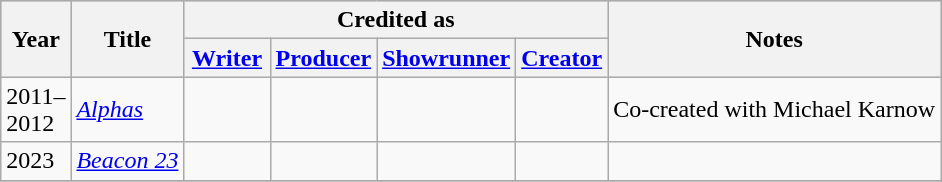<table class="wikitable">
<tr style="background:#ccc; text-align:center;">
<th rowspan="2" style="width:33px;">Year</th>
<th rowspan="2">Title</th>
<th colspan="4">Credited as</th>
<th rowspan="2">Notes</th>
</tr>
<tr>
<th width=50><a href='#'>Writer</a></th>
<th width=50><a href='#'>Producer</a></th>
<th width=50><a href='#'>Showrunner</a></th>
<th width=50><a href='#'>Creator</a></th>
</tr>
<tr>
<td>2011–2012</td>
<td><em><a href='#'>Alphas</a></em></td>
<td></td>
<td></td>
<td></td>
<td></td>
<td>Co-created with Michael Karnow</td>
</tr>
<tr>
<td>2023</td>
<td><em><a href='#'>Beacon 23</a></em></td>
<td></td>
<td></td>
<td></td>
<td></td>
<td></td>
</tr>
<tr>
</tr>
</table>
